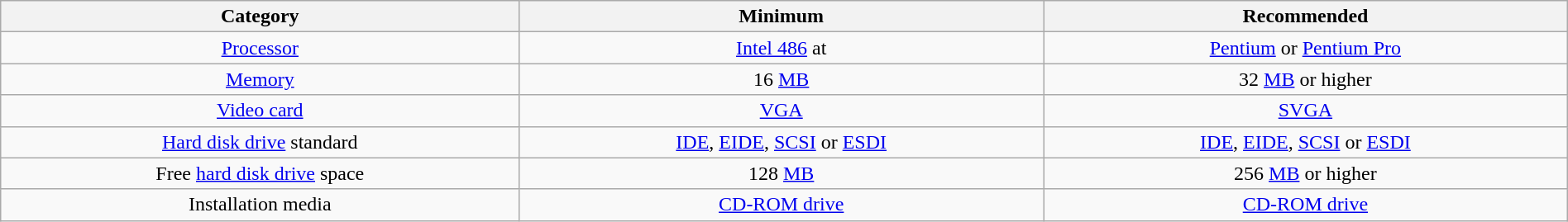<table class=wikitable style="text-align: center; width: 100%">
<tr>
<th>Category</th>
<th>Minimum</th>
<th>Recommended</th>
</tr>
<tr>
<td><a href='#'>Processor</a></td>
<td><a href='#'>Intel 486</a> at </td>
<td><a href='#'>Pentium</a> or <a href='#'>Pentium Pro</a></td>
</tr>
<tr>
<td><a href='#'>Memory</a></td>
<td>16 <a href='#'>MB</a></td>
<td>32 <a href='#'>MB</a> or higher</td>
</tr>
<tr>
<td><a href='#'>Video card</a></td>
<td><a href='#'>VGA</a></td>
<td><a href='#'>SVGA</a></td>
</tr>
<tr>
<td><a href='#'>Hard disk drive</a> standard</td>
<td><a href='#'>IDE</a>, <a href='#'>EIDE</a>, <a href='#'>SCSI</a> or <a href='#'>ESDI</a></td>
<td><a href='#'>IDE</a>, <a href='#'>EIDE</a>, <a href='#'>SCSI</a> or <a href='#'>ESDI</a></td>
</tr>
<tr>
<td>Free <a href='#'>hard disk drive</a> space</td>
<td>128 <a href='#'>MB</a></td>
<td>256 <a href='#'>MB</a> or higher</td>
</tr>
<tr>
<td>Installation media</td>
<td><a href='#'>CD-ROM drive</a></td>
<td><a href='#'>CD-ROM drive</a></td>
</tr>
</table>
